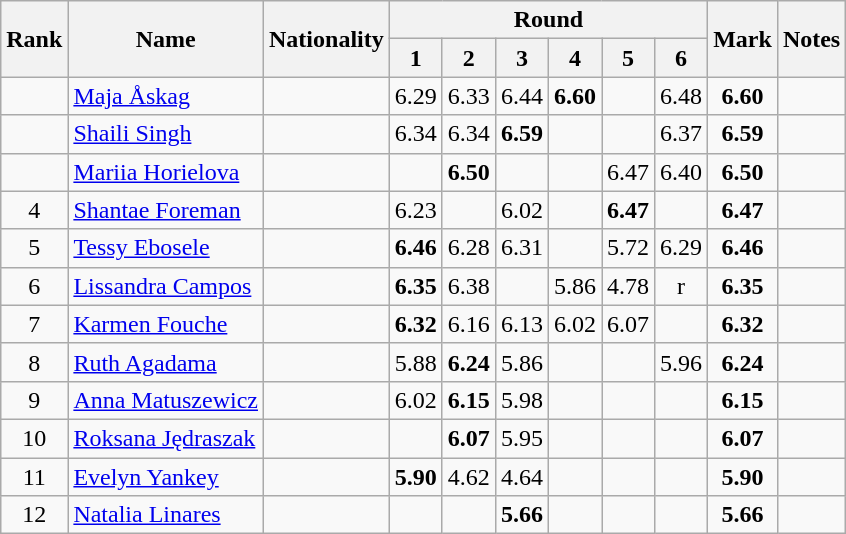<table class="wikitable sortable" style="text-align:center">
<tr>
<th rowspan=2>Rank</th>
<th rowspan=2>Name</th>
<th rowspan=2>Nationality</th>
<th colspan=6>Round</th>
<th rowspan=2>Mark</th>
<th rowspan=2>Notes</th>
</tr>
<tr>
<th>1</th>
<th>2</th>
<th>3</th>
<th>4</th>
<th>5</th>
<th>6</th>
</tr>
<tr>
<td></td>
<td align=left><a href='#'>Maja Åskag</a></td>
<td align=left></td>
<td>6.29</td>
<td>6.33</td>
<td>6.44</td>
<td><strong>6.60</strong></td>
<td></td>
<td>6.48</td>
<td><strong>6.60</strong></td>
<td></td>
</tr>
<tr>
<td></td>
<td align=left><a href='#'>Shaili Singh</a></td>
<td align=left></td>
<td>6.34</td>
<td>6.34</td>
<td><strong>6.59</strong> </td>
<td></td>
<td></td>
<td>6.37</td>
<td><strong>6.59</strong></td>
<td></td>
</tr>
<tr>
<td></td>
<td align=left><a href='#'>Mariia Horielova</a></td>
<td align=left></td>
<td></td>
<td><strong>6.50</strong></td>
<td></td>
<td></td>
<td>6.47</td>
<td>6.40</td>
<td><strong>6.50</strong></td>
<td></td>
</tr>
<tr>
<td>4</td>
<td align=left><a href='#'>Shantae Foreman</a></td>
<td align=left></td>
<td>6.23</td>
<td></td>
<td>6.02</td>
<td></td>
<td><strong>6.47</strong></td>
<td></td>
<td><strong>6.47</strong></td>
<td></td>
</tr>
<tr>
<td>5</td>
<td align=left><a href='#'>Tessy Ebosele</a></td>
<td align=left></td>
<td><strong>6.46</strong></td>
<td>6.28 </td>
<td>6.31</td>
<td></td>
<td>5.72 </td>
<td>6.29</td>
<td><strong>6.46</strong></td>
<td></td>
</tr>
<tr>
<td>6</td>
<td align=left><a href='#'>Lissandra Campos</a></td>
<td align=left></td>
<td><strong>6.35</strong></td>
<td>6.38</td>
<td></td>
<td>5.86</td>
<td>4.78</td>
<td>r</td>
<td><strong>6.35</strong></td>
<td></td>
</tr>
<tr>
<td>7</td>
<td align=left><a href='#'>Karmen Fouche</a></td>
<td align=left></td>
<td><strong>6.32</strong> </td>
<td>6.16</td>
<td>6.13</td>
<td>6.02</td>
<td>6.07</td>
<td></td>
<td><strong>6.32</strong></td>
<td></td>
</tr>
<tr>
<td>8</td>
<td align=left><a href='#'>Ruth Agadama</a></td>
<td align=left></td>
<td>5.88</td>
<td><strong>6.24</strong></td>
<td>5.86 </td>
<td></td>
<td></td>
<td>5.96</td>
<td><strong>6.24</strong></td>
<td></td>
</tr>
<tr>
<td>9</td>
<td align=left><a href='#'>Anna Matuszewicz</a></td>
<td align=left></td>
<td>6.02</td>
<td><strong>6.15</strong></td>
<td>5.98</td>
<td></td>
<td></td>
<td></td>
<td><strong>6.15</strong></td>
<td></td>
</tr>
<tr>
<td>10</td>
<td align=left><a href='#'>Roksana Jędraszak</a></td>
<td align=left></td>
<td></td>
<td><strong>6.07</strong></td>
<td>5.95</td>
<td></td>
<td></td>
<td></td>
<td><strong>6.07</strong></td>
<td></td>
</tr>
<tr>
<td>11</td>
<td align=left><a href='#'>Evelyn Yankey</a></td>
<td align=left></td>
<td><strong>5.90</strong></td>
<td>4.62</td>
<td>4.64</td>
<td></td>
<td></td>
<td></td>
<td><strong>5.90</strong></td>
<td></td>
</tr>
<tr>
<td>12</td>
<td align=left><a href='#'>Natalia Linares</a></td>
<td align=left></td>
<td></td>
<td></td>
<td><strong>5.66</strong></td>
<td></td>
<td></td>
<td></td>
<td><strong>5.66</strong></td>
<td></td>
</tr>
</table>
